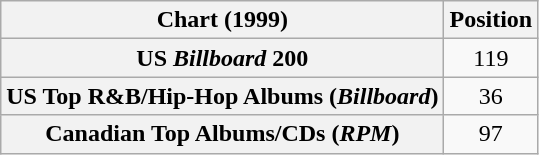<table class="wikitable sortable plainrowheaders" style="text-align:center;">
<tr>
<th scope="col">Chart (1999)</th>
<th scope="col">Position</th>
</tr>
<tr>
<th scope="row">US <em>Billboard</em> 200</th>
<td>119</td>
</tr>
<tr>
<th scope="row">US Top R&B/Hip-Hop Albums (<em>Billboard</em>)</th>
<td>36</td>
</tr>
<tr>
<th scope="row">Canadian Top Albums/CDs (<em>RPM</em>)</th>
<td align="center">97</td>
</tr>
</table>
